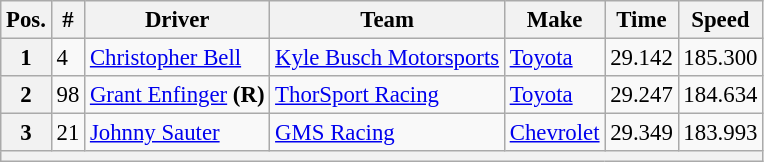<table class="wikitable" style="font-size:95%">
<tr>
<th>Pos.</th>
<th>#</th>
<th>Driver</th>
<th>Team</th>
<th>Make</th>
<th>Time</th>
<th>Speed</th>
</tr>
<tr>
<th>1</th>
<td>4</td>
<td><a href='#'>Christopher Bell</a></td>
<td><a href='#'>Kyle Busch Motorsports</a></td>
<td><a href='#'>Toyota</a></td>
<td>29.142</td>
<td>185.300</td>
</tr>
<tr>
<th>2</th>
<td>98</td>
<td><a href='#'>Grant Enfinger</a> <strong>(R)</strong></td>
<td><a href='#'>ThorSport Racing</a></td>
<td><a href='#'>Toyota</a></td>
<td>29.247</td>
<td>184.634</td>
</tr>
<tr>
<th>3</th>
<td>21</td>
<td><a href='#'>Johnny Sauter</a></td>
<td><a href='#'>GMS Racing</a></td>
<td><a href='#'>Chevrolet</a></td>
<td>29.349</td>
<td>183.993</td>
</tr>
<tr>
<th colspan="7"></th>
</tr>
</table>
